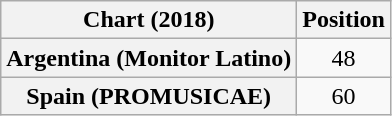<table class="wikitable plainrowheaders sortable" style="text-align:center">
<tr>
<th scope="col">Chart (2018)</th>
<th scope="col">Position</th>
</tr>
<tr>
<th scope="row">Argentina (Monitor Latino)</th>
<td>48</td>
</tr>
<tr>
<th scope="row">Spain (PROMUSICAE)</th>
<td>60</td>
</tr>
</table>
